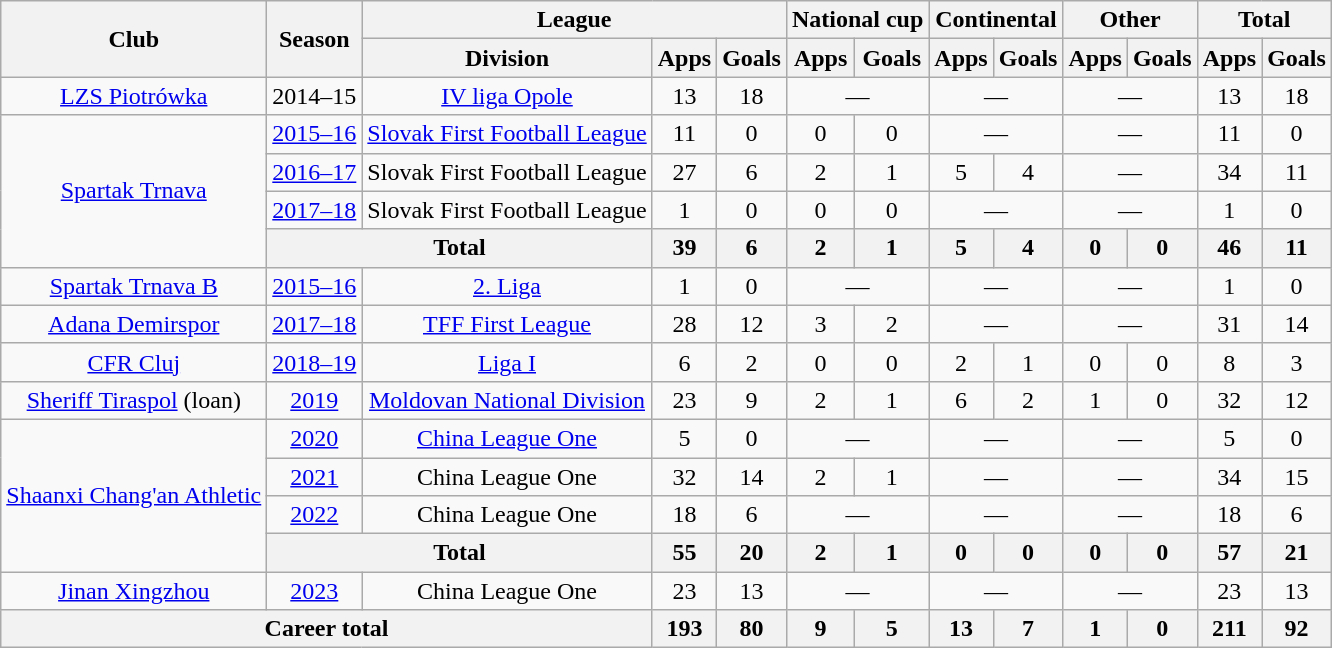<table class="wikitable" style="text-align: center">
<tr>
<th rowspan="2">Club</th>
<th rowspan="2">Season</th>
<th colspan="3">League</th>
<th colspan="2">National cup</th>
<th colspan="2">Continental</th>
<th colspan="2">Other</th>
<th colspan="2">Total</th>
</tr>
<tr>
<th>Division</th>
<th>Apps</th>
<th>Goals</th>
<th>Apps</th>
<th>Goals</th>
<th>Apps</th>
<th>Goals</th>
<th>Apps</th>
<th>Goals</th>
<th>Apps</th>
<th>Goals</th>
</tr>
<tr>
<td><a href='#'>LZS Piotrówka</a></td>
<td>2014–15</td>
<td><a href='#'>IV liga Opole</a></td>
<td>13</td>
<td>18</td>
<td colspan="2">—</td>
<td colspan="2">—</td>
<td colspan="2">—</td>
<td>13</td>
<td>18</td>
</tr>
<tr>
<td rowspan=4><a href='#'>Spartak Trnava</a></td>
<td><a href='#'>2015–16</a></td>
<td><a href='#'>Slovak First Football League</a></td>
<td>11</td>
<td>0</td>
<td>0</td>
<td>0</td>
<td colspan="2">—</td>
<td colspan="2">—</td>
<td>11</td>
<td>0</td>
</tr>
<tr>
<td><a href='#'>2016–17</a></td>
<td>Slovak First Football League</td>
<td>27</td>
<td>6</td>
<td>2</td>
<td>1</td>
<td>5</td>
<td>4</td>
<td colspan="2">—</td>
<td>34</td>
<td>11</td>
</tr>
<tr>
<td><a href='#'>2017–18</a></td>
<td>Slovak First Football League</td>
<td>1</td>
<td>0</td>
<td>0</td>
<td>0</td>
<td colspan="2">—</td>
<td colspan="2">—</td>
<td>1</td>
<td>0</td>
</tr>
<tr>
<th colspan=2>Total</th>
<th>39</th>
<th>6</th>
<th>2</th>
<th>1</th>
<th>5</th>
<th>4</th>
<th>0</th>
<th>0</th>
<th>46</th>
<th>11</th>
</tr>
<tr>
<td><a href='#'>Spartak Trnava B</a></td>
<td><a href='#'>2015–16</a></td>
<td><a href='#'>2. Liga</a></td>
<td>1</td>
<td>0</td>
<td colspan="2">—</td>
<td colspan="2">—</td>
<td colspan="2">—</td>
<td>1</td>
<td>0</td>
</tr>
<tr>
<td><a href='#'>Adana Demirspor</a></td>
<td><a href='#'>2017–18</a></td>
<td><a href='#'>TFF First League</a></td>
<td>28</td>
<td>12</td>
<td>3</td>
<td>2</td>
<td colspan="2">—</td>
<td colspan="2">—</td>
<td>31</td>
<td>14</td>
</tr>
<tr>
<td><a href='#'>CFR Cluj</a></td>
<td><a href='#'>2018–19</a></td>
<td><a href='#'>Liga I</a></td>
<td>6</td>
<td>2</td>
<td>0</td>
<td>0</td>
<td>2</td>
<td>1</td>
<td>0</td>
<td>0</td>
<td>8</td>
<td>3</td>
</tr>
<tr>
<td><a href='#'>Sheriff Tiraspol</a> (loan)</td>
<td><a href='#'>2019</a></td>
<td><a href='#'>Moldovan National Division</a></td>
<td>23</td>
<td>9</td>
<td>2</td>
<td>1</td>
<td>6</td>
<td>2</td>
<td>1</td>
<td>0</td>
<td>32</td>
<td>12</td>
</tr>
<tr>
<td rowspan="4"><a href='#'>Shaanxi Chang'an Athletic</a></td>
<td><a href='#'>2020</a></td>
<td><a href='#'>China League One</a></td>
<td>5</td>
<td>0</td>
<td colspan="2">—</td>
<td colspan="2">—</td>
<td colspan="2">—</td>
<td>5</td>
<td>0</td>
</tr>
<tr>
<td><a href='#'>2021</a></td>
<td>China League One</td>
<td>32</td>
<td>14</td>
<td>2</td>
<td>1</td>
<td colspan="2">—</td>
<td colspan="2">—</td>
<td>34</td>
<td>15</td>
</tr>
<tr>
<td><a href='#'>2022</a></td>
<td>China League One</td>
<td>18</td>
<td>6</td>
<td colspan="2">—</td>
<td colspan="2">—</td>
<td colspan="2">—</td>
<td>18</td>
<td>6</td>
</tr>
<tr>
<th colspan=2>Total</th>
<th>55</th>
<th>20</th>
<th>2</th>
<th>1</th>
<th>0</th>
<th>0</th>
<th>0</th>
<th>0</th>
<th>57</th>
<th>21</th>
</tr>
<tr>
<td><a href='#'>Jinan Xingzhou</a></td>
<td><a href='#'>2023</a></td>
<td>China League One</td>
<td>23</td>
<td>13</td>
<td colspan="2">—</td>
<td colspan="2">—</td>
<td colspan="2">—</td>
<td>23</td>
<td>13</td>
</tr>
<tr>
<th colspan=3>Career total</th>
<th>193</th>
<th>80</th>
<th>9</th>
<th>5</th>
<th>13</th>
<th>7</th>
<th>1</th>
<th>0</th>
<th>211</th>
<th>92</th>
</tr>
</table>
